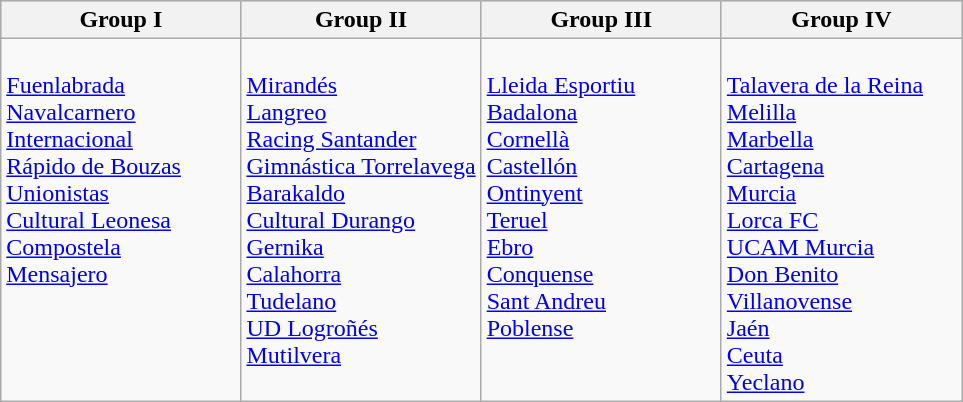<table class="wikitable">
<tr style="background-color:#d6e2b3; text-align:center; vertical-align:top">
<th width=25%>Group I</th>
<th width=25%>Group II</th>
<th width=25%>Group III</th>
<th width=25%>Group IV</th>
</tr>
<tr style="vertical-align:top">
<td><br><a href='#'>Fuenlabrada</a><br>
<a href='#'>Navalcarnero</a><br>
<a href='#'>Internacional</a><br>
<a href='#'>Rápido de Bouzas</a><br>
<a href='#'>Unionistas</a><br>
<a href='#'>Cultural Leonesa</a><br>
<a href='#'>Compostela</a><br>
<a href='#'>Mensajero</a></td>
<td><br><a href='#'>Mirandés</a><br>
<a href='#'>Langreo</a><br>
<a href='#'>Racing Santander</a><br>
<a href='#'>Gimnástica Torrelavega</a><br>
<a href='#'>Barakaldo</a><br>
<a href='#'>Cultural Durango</a><br>
<a href='#'>Gernika</a><br>
<a href='#'>Calahorra</a><br>
<a href='#'>Tudelano</a><br>
<a href='#'>UD Logroñés</a><br>
<a href='#'>Mutilvera</a></td>
<td><br><a href='#'>Lleida Esportiu</a><br>
<a href='#'>Badalona</a><br>
<a href='#'>Cornellà</a><br>
<a href='#'>Castellón</a><br>
<a href='#'>Ontinyent</a><br>
<a href='#'>Teruel</a><br>
<a href='#'>Ebro</a><br>
<a href='#'>Conquense</a><br>
<a href='#'>Sant Andreu</a><br>
<a href='#'>Poblense</a></td>
<td><br><a href='#'>Talavera de la Reina</a><br>
<a href='#'>Melilla</a><br>
<a href='#'>Marbella</a><br>
<a href='#'>Cartagena</a><br>
<a href='#'>Murcia</a><br>
<a href='#'>Lorca FC</a><br>
<a href='#'>UCAM Murcia</a><br>
<a href='#'>Don Benito</a><br>
<a href='#'>Villanovense</a><br>
<a href='#'>Jaén</a><br>
<a href='#'>Ceuta</a><br>
<a href='#'>Yeclano</a></td>
</tr>
</table>
